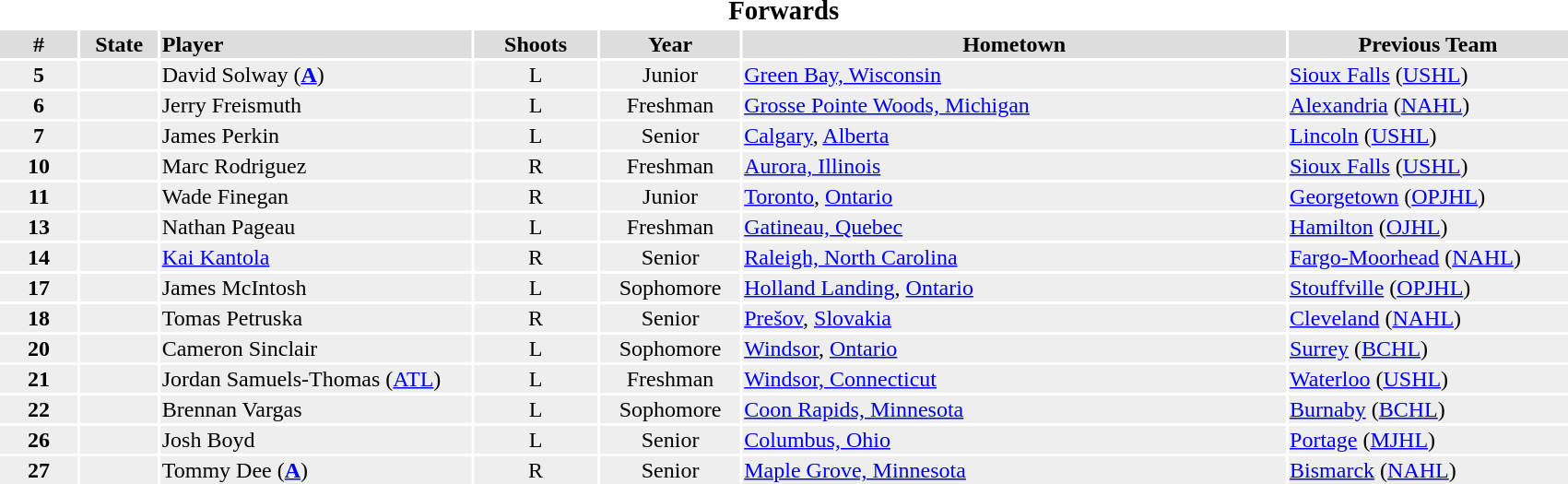<table width=90%>
<tr>
<th colspan=7  style="text-align:center"><big>Forwards</big></th>
</tr>
<tr bgcolor="#dddddd">
<th width=5%>#</th>
<th width=5%>State</th>
<td align=left!!width=10%><strong>Player</strong></td>
<th width=8%>Shoots</th>
<th width=9%>Year</th>
<th width=35%>Hometown</th>
<th width=18%>Previous Team</th>
</tr>
<tr bgcolor="#eeeeee">
<td align=center><strong>5</strong></td>
<td align=center></td>
<td>David Solway (<strong><a href='#'>A</a></strong>)</td>
<td align=center>L</td>
<td align=center>Junior</td>
<td><a href='#'>Green Bay, Wisconsin</a></td>
<td><a href='#'>Sioux Falls</a> (<a href='#'>USHL</a>)</td>
</tr>
<tr bgcolor="#eeeeee">
<td align=center><strong>6</strong></td>
<td align=center></td>
<td>Jerry Freismuth</td>
<td align=center>L</td>
<td align=center>Freshman</td>
<td><a href='#'>Grosse Pointe Woods, Michigan</a></td>
<td><a href='#'>Alexandria</a> (<a href='#'>NAHL</a>)</td>
</tr>
<tr bgcolor="#eeeeee">
<td align=center><strong>7</strong></td>
<td align=center></td>
<td>James Perkin</td>
<td align=center>L</td>
<td align=center>Senior</td>
<td><a href='#'>Calgary</a>, <a href='#'>Alberta</a></td>
<td><a href='#'>Lincoln</a> (<a href='#'>USHL</a>)</td>
</tr>
<tr bgcolor="#eeeeee">
<td align=center><strong>10</strong></td>
<td align=center></td>
<td>Marc Rodriguez</td>
<td align=center>R</td>
<td align=center>Freshman</td>
<td><a href='#'>Aurora, Illinois</a></td>
<td><a href='#'>Sioux Falls</a> (<a href='#'>USHL</a>)</td>
</tr>
<tr bgcolor="#eeeeee">
<td align=center><strong>11</strong></td>
<td align=center></td>
<td>Wade Finegan</td>
<td align=center>R</td>
<td align=center>Junior</td>
<td><a href='#'>Toronto</a>, <a href='#'>Ontario</a></td>
<td><a href='#'>Georgetown</a> (<a href='#'>OPJHL</a>)</td>
</tr>
<tr bgcolor="#eeeeee">
<td align=center><strong>13</strong></td>
<td align=center></td>
<td>Nathan Pageau</td>
<td align=center>L</td>
<td align=center>Freshman</td>
<td><a href='#'>Gatineau, Quebec</a></td>
<td><a href='#'>Hamilton</a> (<a href='#'>OJHL</a>)</td>
</tr>
<tr bgcolor="#eeeeee">
<td align=center><strong>14</strong></td>
<td align=center></td>
<td><a href='#'>Kai Kantola</a></td>
<td align=center>R</td>
<td align=center>Senior</td>
<td><a href='#'>Raleigh, North Carolina</a></td>
<td><a href='#'>Fargo-Moorhead</a> (<a href='#'>NAHL</a>)</td>
</tr>
<tr bgcolor="#eeeeee">
<td align=center><strong>17</strong></td>
<td align=center></td>
<td>James McIntosh</td>
<td align=center>L</td>
<td align=center>Sophomore</td>
<td><a href='#'>Holland Landing</a>, <a href='#'>Ontario</a></td>
<td><a href='#'>Stouffville</a> (<a href='#'>OPJHL</a>)</td>
</tr>
<tr bgcolor="#eeeeee">
<td align=center><strong>18</strong></td>
<td align=center></td>
<td>Tomas Petruska</td>
<td align=center>R</td>
<td align=center>Senior</td>
<td><a href='#'>Prešov</a>, <a href='#'>Slovakia</a></td>
<td><a href='#'>Cleveland</a> (<a href='#'>NAHL</a>)</td>
</tr>
<tr bgcolor="#eeeeee">
<td align=center><strong>20</strong></td>
<td align=center></td>
<td>Cameron Sinclair</td>
<td align=center>L</td>
<td align=center>Sophomore</td>
<td><a href='#'>Windsor</a>, <a href='#'>Ontario</a></td>
<td><a href='#'>Surrey</a> (<a href='#'>BCHL</a>)</td>
</tr>
<tr bgcolor="#eeeeee">
<td align=center><strong>21</strong></td>
<td align=center></td>
<td>Jordan Samuels-Thomas (<a href='#'>ATL</a>)</td>
<td align=center>L</td>
<td align=center>Freshman</td>
<td><a href='#'>Windsor, Connecticut</a></td>
<td><a href='#'>Waterloo</a> (<a href='#'>USHL</a>)</td>
</tr>
<tr bgcolor="#eeeeee">
<td align=center><strong>22</strong></td>
<td align=center></td>
<td>Brennan Vargas</td>
<td align=center>L</td>
<td align=center>Sophomore</td>
<td><a href='#'>Coon Rapids, Minnesota</a></td>
<td><a href='#'>Burnaby</a> (<a href='#'>BCHL</a>)</td>
</tr>
<tr bgcolor="#eeeeee">
<td align=center><strong>26</strong></td>
<td align=center></td>
<td>Josh Boyd</td>
<td align=center>L</td>
<td align=center>Senior</td>
<td><a href='#'>Columbus, Ohio</a></td>
<td><a href='#'>Portage</a> (<a href='#'>MJHL</a>)</td>
</tr>
<tr bgcolor="#eeeeee">
<td align=center><strong>27</strong></td>
<td align=center></td>
<td>Tommy Dee (<strong><a href='#'>A</a></strong>)</td>
<td align=center>R</td>
<td align=center>Senior</td>
<td><a href='#'>Maple Grove, Minnesota</a></td>
<td><a href='#'>Bismarck</a> (<a href='#'>NAHL</a>)</td>
</tr>
</table>
